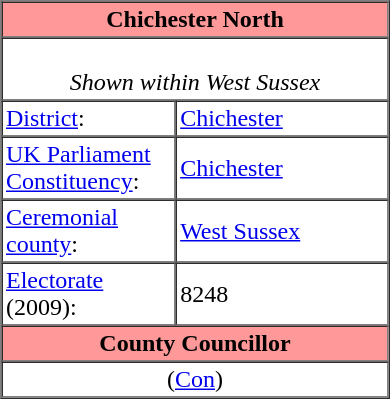<table class="vcard" border=1 cellpadding=2 cellspacing=0 align=right width=260 style=margin-left:0.5em;>
<tr>
<th class="fn org" colspan=2 align=center bgcolor="#ff9999"><strong>Chichester North</strong></th>
</tr>
<tr>
<td colspan=2 align=center><br><em>Shown within West Sussex</em></td>
</tr>
<tr class="note">
<td width="45%"><a href='#'>District</a>:</td>
<td><a href='#'>Chichester</a></td>
</tr>
<tr class="note">
<td><a href='#'>UK Parliament Constituency</a>:</td>
<td><a href='#'>Chichester</a></td>
</tr>
<tr class="note">
<td><a href='#'>Ceremonial county</a>:</td>
<td><a href='#'>West Sussex</a></td>
</tr>
<tr class="note">
<td><a href='#'>Electorate</a> (2009):</td>
<td>8248</td>
</tr>
<tr>
<th colspan=2 align=center bgcolor="#ff9999">County Councillor</th>
</tr>
<tr>
<td colspan=2 align=center> (<a href='#'>Con</a>)</td>
</tr>
</table>
